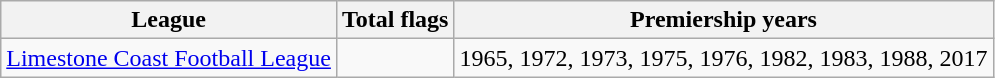<table class="wikitable">
<tr>
<th>League</th>
<th>Total flags</th>
<th>Premiership years</th>
</tr>
<tr>
<td><a href='#'>Limestone Coast Football League</a></td>
<td></td>
<td>1965, 1972, 1973, 1975, 1976, 1982, 1983, 1988, 2017</td>
</tr>
</table>
